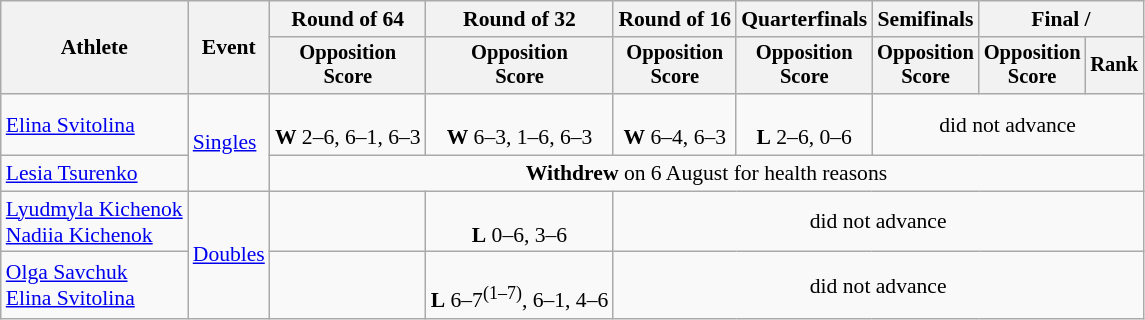<table class=wikitable style="font-size:90%">
<tr>
<th rowspan="2">Athlete</th>
<th rowspan="2">Event</th>
<th>Round of 64</th>
<th>Round of 32</th>
<th>Round of 16</th>
<th>Quarterfinals</th>
<th>Semifinals</th>
<th colspan=2>Final / </th>
</tr>
<tr style="font-size:95%">
<th>Opposition<br>Score</th>
<th>Opposition<br>Score</th>
<th>Opposition<br>Score</th>
<th>Opposition<br>Score</th>
<th>Opposition<br>Score</th>
<th>Opposition<br>Score</th>
<th>Rank</th>
</tr>
<tr align=center>
<td align=left><a href='#'>Elina Svitolina</a></td>
<td align=left rowspan="2"><a href='#'>Singles</a></td>
<td><br><strong>W</strong> 2–6, 6–1, 6–3</td>
<td><br><strong>W</strong> 6–3, 1–6, 6–3</td>
<td><br> <strong>W</strong> 6–4, 6–3</td>
<td><br><strong>L</strong> 2–6, 0–6</td>
<td colspan=3>did not advance</td>
</tr>
<tr align=center>
<td align=left><a href='#'>Lesia Tsurenko</a></td>
<td colspan=7><strong>Withdrew</strong> on 6 August for health reasons</td>
</tr>
<tr align=center>
<td align=left><a href='#'>Lyudmyla Kichenok</a> <br><a href='#'>Nadiia Kichenok</a></td>
<td align=left rowspan=2><a href='#'>Doubles</a></td>
<td></td>
<td><br><strong>L</strong> 0–6, 3–6</td>
<td colspan=5>did not advance</td>
</tr>
<tr align=center>
<td align=left><a href='#'>Olga Savchuk</a><br><a href='#'>Elina Svitolina</a></td>
<td></td>
<td><br><strong>L</strong> 6–7<sup>(1–7)</sup>, 6–1, 4–6</td>
<td colspan=5>did not advance</td>
</tr>
</table>
